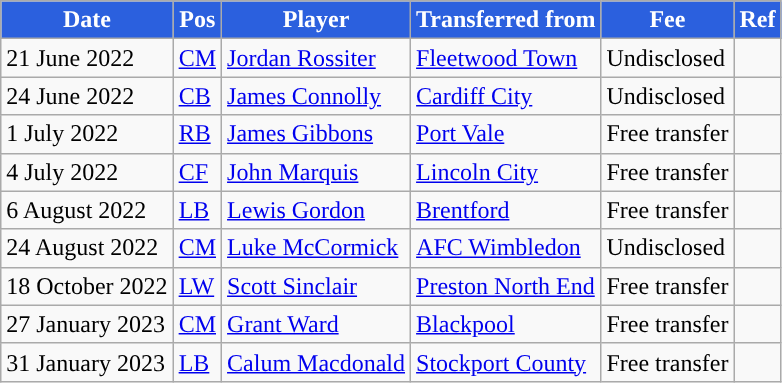<table class="wikitable plainrowheaders sortable">
<tr>
<th style="background:#2B60DE; color:#FFFFFF; ">Date</th>
<th style="background:#2B60DE; color:#FFFFFF; ">Pos</th>
<th style="background:#2B60DE; color:#FFFFFF; ">Player</th>
<th style="background:#2B60DE; color:#FFFFFF; ">Transferred from</th>
<th style="background:#2B60DE; color:#FFFFFF; ">Fee</th>
<th style="background:#2B60DE; color:#FFFFFF; ">Ref</th>
</tr>
<tr>
<td>21 June 2022</td>
<td><a href='#'>CM</a></td>
<td> <a href='#'>Jordan Rossiter</a></td>
<td> <a href='#'>Fleetwood Town</a></td>
<td>Undisclosed</td>
<td></td>
</tr>
<tr>
<td>24 June 2022</td>
<td><a href='#'>CB</a></td>
<td> <a href='#'>James Connolly</a></td>
<td> <a href='#'>Cardiff City</a></td>
<td>Undisclosed</td>
<td></td>
</tr>
<tr>
<td>1 July 2022</td>
<td><a href='#'>RB</a></td>
<td> <a href='#'>James Gibbons</a></td>
<td> <a href='#'>Port Vale</a></td>
<td>Free transfer</td>
<td></td>
</tr>
<tr>
<td>4 July 2022</td>
<td><a href='#'>CF</a></td>
<td> <a href='#'>John Marquis</a></td>
<td> <a href='#'>Lincoln City</a></td>
<td>Free transfer</td>
<td></td>
</tr>
<tr>
<td>6 August 2022</td>
<td><a href='#'>LB</a></td>
<td> <a href='#'>Lewis Gordon</a></td>
<td> <a href='#'>Brentford</a></td>
<td>Free transfer</td>
<td></td>
</tr>
<tr>
<td>24 August 2022</td>
<td><a href='#'>CM</a></td>
<td> <a href='#'>Luke McCormick</a></td>
<td> <a href='#'>AFC Wimbledon</a></td>
<td>Undisclosed</td>
<td></td>
</tr>
<tr>
<td>18 October 2022</td>
<td><a href='#'>LW</a></td>
<td> <a href='#'>Scott Sinclair</a></td>
<td> <a href='#'>Preston North End</a></td>
<td>Free transfer</td>
<td></td>
</tr>
<tr>
<td>27 January 2023</td>
<td><a href='#'>CM</a></td>
<td> <a href='#'>Grant Ward</a></td>
<td> <a href='#'>Blackpool</a></td>
<td>Free transfer</td>
<td></td>
</tr>
<tr>
<td>31 January 2023</td>
<td><a href='#'>LB</a></td>
<td> <a href='#'>Calum Macdonald</a></td>
<td> <a href='#'>Stockport County</a></td>
<td>Free transfer</td>
<td></td>
</tr>
</table>
